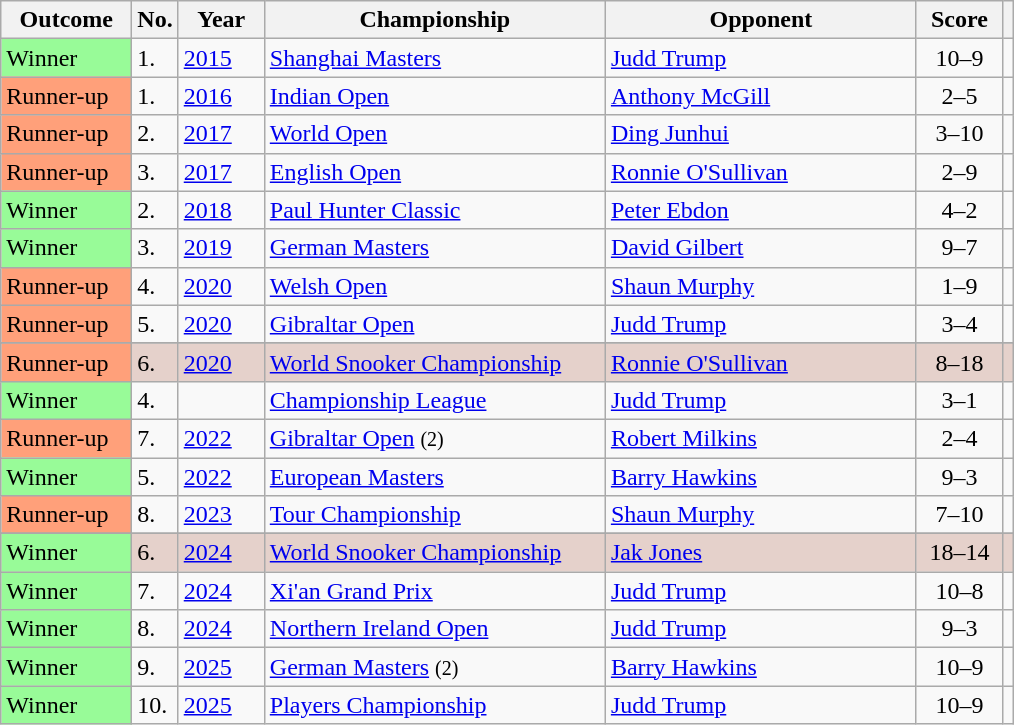<table class="sortable wikitable">
<tr>
<th width="80">Outcome</th>
<th width="20">No.</th>
<th width="50">Year</th>
<th width="220">Championship</th>
<th width="200">Opponent</th>
<th style="width:50px;">Score</th>
<th></th>
</tr>
<tr>
<td style="background:#98FB98">Winner</td>
<td>1.</td>
<td><a href='#'>2015</a></td>
<td><a href='#'>Shanghai Masters</a></td>
<td> <a href='#'>Judd Trump</a></td>
<td align="center">10–9</td>
<td></td>
</tr>
<tr>
<td style="background:#ffa07a;">Runner-up</td>
<td>1.</td>
<td><a href='#'>2016</a></td>
<td><a href='#'>Indian Open</a></td>
<td> <a href='#'>Anthony McGill</a></td>
<td align="center">2–5</td>
<td></td>
</tr>
<tr>
<td style="background:#ffa07a;">Runner-up</td>
<td>2.</td>
<td><a href='#'>2017</a></td>
<td><a href='#'>World Open</a></td>
<td> <a href='#'>Ding Junhui</a></td>
<td align="center">3–10</td>
<td></td>
</tr>
<tr>
<td style="background:#ffa07a;">Runner-up</td>
<td>3.</td>
<td><a href='#'>2017</a></td>
<td><a href='#'>English Open</a></td>
<td> <a href='#'>Ronnie O'Sullivan</a></td>
<td align="center">2–9</td>
<td></td>
</tr>
<tr>
<td style="background:#98FB98">Winner</td>
<td>2.</td>
<td><a href='#'>2018</a></td>
<td><a href='#'>Paul Hunter Classic</a></td>
<td> <a href='#'>Peter Ebdon</a></td>
<td align="center">4–2</td>
<td></td>
</tr>
<tr>
<td style="background:#98FB98">Winner</td>
<td>3.</td>
<td><a href='#'>2019</a></td>
<td><a href='#'>German Masters</a></td>
<td> <a href='#'>David Gilbert</a></td>
<td align="center">9–7</td>
<td></td>
</tr>
<tr>
<td style="background:#ffa07a;">Runner-up</td>
<td>4.</td>
<td><a href='#'>2020</a></td>
<td><a href='#'>Welsh Open</a></td>
<td> <a href='#'>Shaun Murphy</a></td>
<td align="center">1–9</td>
<td></td>
</tr>
<tr>
<td style="background:#ffa07a;">Runner-up</td>
<td>5.</td>
<td><a href='#'>2020</a></td>
<td><a href='#'>Gibraltar Open</a></td>
<td> <a href='#'>Judd Trump</a></td>
<td align="center">3–4</td>
<td></td>
</tr>
<tr>
</tr>
<tr style="background:#e5d1cb;"|>
<td style="background:#ffa07a;">Runner-up</td>
<td>6.</td>
<td><a href='#'>2020</a></td>
<td><a href='#'>World Snooker Championship</a></td>
<td> <a href='#'>Ronnie O'Sullivan</a></td>
<td align="center">8–18</td>
<td></td>
</tr>
<tr>
<td style="background:#98FB98">Winner</td>
<td>4.</td>
<td></td>
<td><a href='#'>Championship League</a></td>
<td> <a href='#'>Judd Trump</a></td>
<td align="center">3–1</td>
<td></td>
</tr>
<tr>
<td style="background:#ffa07a;">Runner-up</td>
<td>7.</td>
<td><a href='#'>2022</a></td>
<td><a href='#'>Gibraltar Open</a> <small>(2)</small></td>
<td> <a href='#'>Robert Milkins</a></td>
<td align="center">2–4</td>
<td></td>
</tr>
<tr>
<td style="background:#98FB98">Winner</td>
<td>5.</td>
<td><a href='#'>2022</a></td>
<td><a href='#'>European Masters</a></td>
<td> <a href='#'>Barry Hawkins</a></td>
<td align="center">9–3</td>
<td></td>
</tr>
<tr>
<td style="background:#ffa07a;">Runner-up</td>
<td>8.</td>
<td><a href='#'>2023</a></td>
<td><a href='#'>Tour Championship</a></td>
<td> <a href='#'>Shaun Murphy</a></td>
<td align="center">7–10</td>
<td></td>
</tr>
<tr>
</tr>
<tr style="background:#e5d1cb;"|>
<td style="background: #98FB98">Winner</td>
<td>6.</td>
<td><a href='#'>2024</a></td>
<td><a href='#'>World Snooker Championship</a></td>
<td> <a href='#'>Jak Jones</a></td>
<td align="center">18–14</td>
<td></td>
</tr>
<tr>
<td style="background: #98FB98">Winner</td>
<td>7.</td>
<td><a href='#'>2024</a></td>
<td><a href='#'>Xi'an Grand Prix</a></td>
<td> <a href='#'>Judd Trump</a></td>
<td align="center">10–8</td>
<td></td>
</tr>
<tr>
<td style="background:#98FB98">Winner</td>
<td>8.</td>
<td><a href='#'>2024</a></td>
<td><a href='#'>Northern Ireland Open</a></td>
<td> <a href='#'>Judd Trump</a></td>
<td align="center">9–3</td>
<td></td>
</tr>
<tr>
<td style="background:#98FB98">Winner</td>
<td>9.</td>
<td><a href='#'>2025</a></td>
<td><a href='#'>German Masters</a> <small>(2)</small></td>
<td> <a href='#'>Barry Hawkins</a></td>
<td align="center">10–9</td>
<td></td>
</tr>
<tr>
<td style="background:#98FB98">Winner</td>
<td>10.</td>
<td><a href='#'>2025</a></td>
<td><a href='#'>Players Championship</a></td>
<td> <a href='#'>Judd Trump</a></td>
<td align="center">10–9</td>
<td></td>
</tr>
</table>
